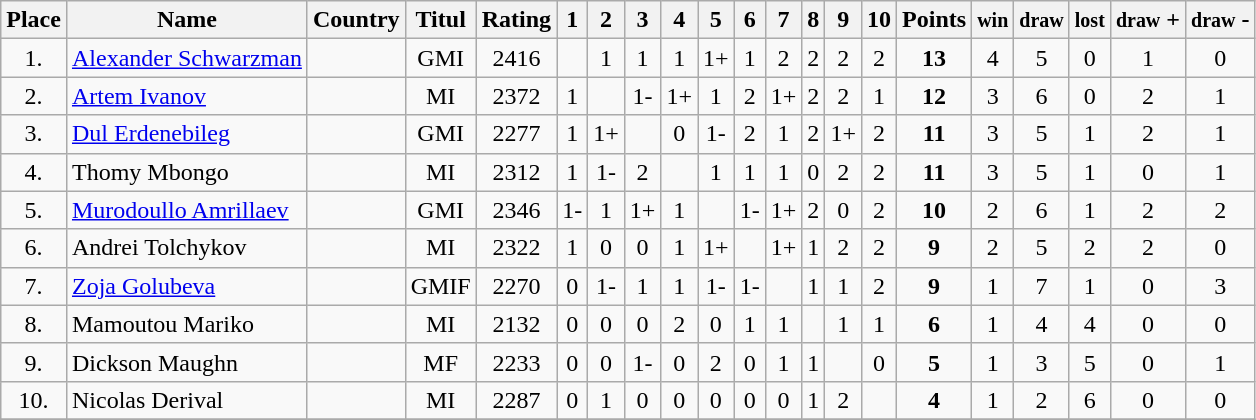<table class=wikitable style="text-align: center;">
<tr>
<th>Place</th>
<th>Name</th>
<th>Country</th>
<th>Titul</th>
<th>Rating</th>
<th>1</th>
<th>2</th>
<th>3</th>
<th>4</th>
<th>5</th>
<th>6</th>
<th>7</th>
<th>8</th>
<th>9</th>
<th>10</th>
<th>Points</th>
<th><small>win</small></th>
<th><small>draw</small></th>
<th><small>lost</small></th>
<th><small>draw</small> +</th>
<th><small>draw</small> -</th>
</tr>
<tr>
<td>1.</td>
<td align="left"><a href='#'>Alexander Schwarzman</a></td>
<td align="left"></td>
<td>GMI</td>
<td>2416</td>
<td></td>
<td>1</td>
<td>1</td>
<td>1</td>
<td>1+</td>
<td>1</td>
<td>2</td>
<td>2</td>
<td>2</td>
<td>2</td>
<td><strong>13</strong></td>
<td>4</td>
<td>5</td>
<td>0</td>
<td>1</td>
<td>0</td>
</tr>
<tr>
<td>2.</td>
<td align="left"><a href='#'>Artem Ivanov</a></td>
<td align="left"></td>
<td>MI</td>
<td>2372</td>
<td>1</td>
<td></td>
<td>1-</td>
<td>1+</td>
<td>1</td>
<td>2</td>
<td>1+</td>
<td>2</td>
<td>2</td>
<td>1</td>
<td><strong>12</strong></td>
<td>3</td>
<td>6</td>
<td>0</td>
<td>2</td>
<td>1</td>
</tr>
<tr>
<td>3.</td>
<td align="left"><a href='#'>Dul Erdenebileg</a></td>
<td align="left"></td>
<td>GMI</td>
<td>2277</td>
<td>1</td>
<td>1+</td>
<td></td>
<td>0</td>
<td>1-</td>
<td>2</td>
<td>1</td>
<td>2</td>
<td>1+</td>
<td>2</td>
<td><strong>11</strong></td>
<td>3</td>
<td>5</td>
<td>1</td>
<td>2</td>
<td>1</td>
</tr>
<tr>
<td>4.</td>
<td align="left">Thomy Mbongo</td>
<td align="left"></td>
<td>MI</td>
<td>2312</td>
<td>1</td>
<td>1-</td>
<td>2</td>
<td></td>
<td>1</td>
<td>1</td>
<td>1</td>
<td>0</td>
<td>2</td>
<td>2</td>
<td><strong>11</strong></td>
<td>3</td>
<td>5</td>
<td>1</td>
<td>0</td>
<td>1</td>
</tr>
<tr>
<td>5.</td>
<td align="left"><a href='#'>Murodoullo Amrillaev</a></td>
<td align="left"></td>
<td>GMI</td>
<td>2346</td>
<td>1-</td>
<td>1</td>
<td>1+</td>
<td>1</td>
<td></td>
<td>1-</td>
<td>1+</td>
<td>2</td>
<td>0</td>
<td>2</td>
<td><strong>10</strong></td>
<td>2</td>
<td>6</td>
<td>1</td>
<td>2</td>
<td>2</td>
</tr>
<tr>
<td>6.</td>
<td align="left">Andrei Tolchykov</td>
<td align="left"></td>
<td>MI</td>
<td>2322</td>
<td>1</td>
<td>0</td>
<td>0</td>
<td>1</td>
<td>1+</td>
<td></td>
<td>1+</td>
<td>1</td>
<td>2</td>
<td>2</td>
<td><strong>9</strong></td>
<td>2</td>
<td>5</td>
<td>2</td>
<td>2</td>
<td>0</td>
</tr>
<tr>
<td>7.</td>
<td align="left"><a href='#'>Zoja Golubeva</a></td>
<td align="left"></td>
<td>GMIF</td>
<td>2270</td>
<td>0</td>
<td>1-</td>
<td>1</td>
<td>1</td>
<td>1-</td>
<td>1-</td>
<td></td>
<td>1</td>
<td>1</td>
<td>2</td>
<td><strong>9</strong></td>
<td>1</td>
<td>7</td>
<td>1</td>
<td>0</td>
<td>3</td>
</tr>
<tr>
<td>8.</td>
<td align="left">Mamoutou Mariko</td>
<td align="left"></td>
<td>MI</td>
<td>2132</td>
<td>0</td>
<td>0</td>
<td>0</td>
<td>2</td>
<td>0</td>
<td>1</td>
<td>1</td>
<td></td>
<td>1</td>
<td>1</td>
<td><strong>6</strong></td>
<td>1</td>
<td>4</td>
<td>4</td>
<td>0</td>
<td>0</td>
</tr>
<tr>
<td>9.</td>
<td align="left">Dickson Maughn</td>
<td align="left"></td>
<td>MF</td>
<td>2233</td>
<td>0</td>
<td>0</td>
<td>1-</td>
<td>0</td>
<td>2</td>
<td>0</td>
<td>1</td>
<td>1</td>
<td></td>
<td>0</td>
<td><strong>5</strong></td>
<td>1</td>
<td>3</td>
<td>5</td>
<td>0</td>
<td>1</td>
</tr>
<tr>
<td>10.</td>
<td align="left">Nicolas Derival</td>
<td align="left"></td>
<td>MI</td>
<td>2287</td>
<td>0</td>
<td>1</td>
<td>0</td>
<td>0</td>
<td>0</td>
<td>0</td>
<td>0</td>
<td>1</td>
<td>2</td>
<td></td>
<td><strong>4</strong></td>
<td>1</td>
<td>2</td>
<td>6</td>
<td>0</td>
<td>0</td>
</tr>
<tr>
</tr>
</table>
